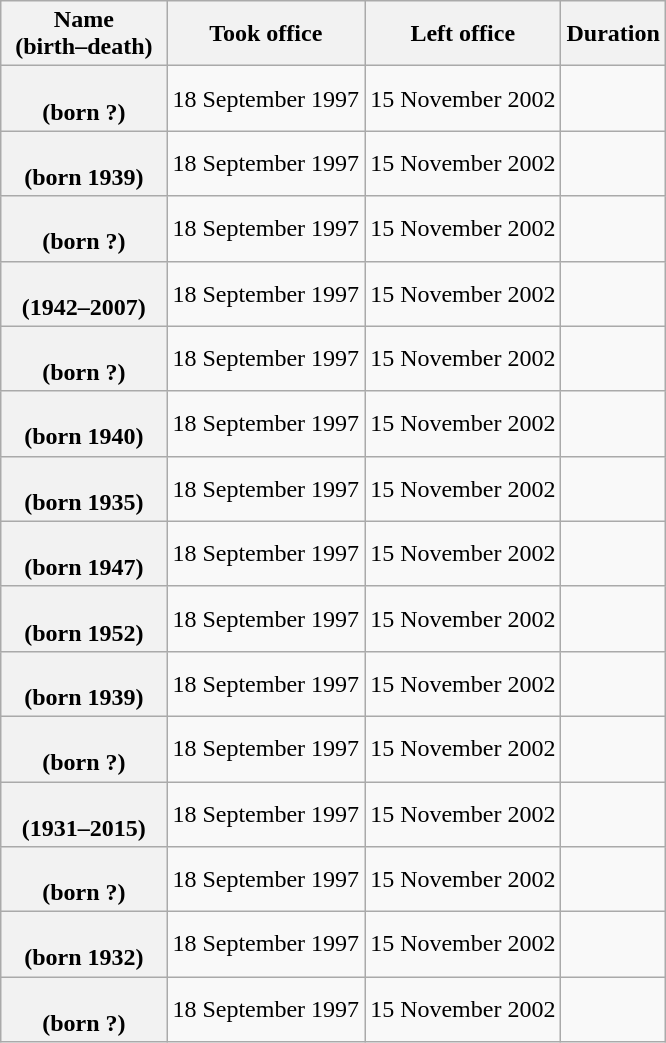<table class="wikitable plainrowheaders sortable" style="text-align:center;" border="1">
<tr>
<th width=25%>Name<br>(birth–death)</th>
<th scope="col">Took office</th>
<th scope="col">Left office</th>
<th scope="col">Duration</th>
</tr>
<tr>
<th scope="row"><br>(born ?)</th>
<td>18 September 1997</td>
<td>15 November 2002</td>
<td></td>
</tr>
<tr>
<th scope="row"><br>(born 1939)</th>
<td>18 September 1997</td>
<td>15 November 2002</td>
<td></td>
</tr>
<tr>
<th scope="row"><br>(born ?)</th>
<td>18 September 1997</td>
<td>15 November 2002</td>
<td></td>
</tr>
<tr>
<th scope="row"><br>(1942–2007)</th>
<td>18 September 1997</td>
<td>15 November 2002</td>
<td></td>
</tr>
<tr>
<th scope="row"><br>(born ?)</th>
<td>18 September 1997</td>
<td>15 November 2002</td>
<td></td>
</tr>
<tr>
<th scope="row"><br>(born 1940)</th>
<td>18 September 1997</td>
<td>15 November 2002</td>
<td></td>
</tr>
<tr>
<th scope="row"><br>(born 1935)</th>
<td>18 September 1997</td>
<td>15 November 2002</td>
<td></td>
</tr>
<tr>
<th scope="row"><br>(born 1947)</th>
<td>18 September 1997</td>
<td>15 November 2002</td>
<td></td>
</tr>
<tr>
<th scope="row"><br>(born 1952)</th>
<td>18 September 1997</td>
<td>15 November 2002</td>
<td></td>
</tr>
<tr>
<th scope="row"><br>(born 1939)</th>
<td>18 September 1997</td>
<td>15 November 2002</td>
<td></td>
</tr>
<tr>
<th scope="row"><br>(born ?)</th>
<td>18 September 1997</td>
<td>15 November 2002</td>
<td></td>
</tr>
<tr>
<th scope="row"><br>(1931–2015)</th>
<td>18 September 1997</td>
<td>15 November 2002</td>
<td></td>
</tr>
<tr>
<th scope="row"><br>(born ?)</th>
<td>18 September 1997</td>
<td>15 November 2002</td>
<td></td>
</tr>
<tr>
<th scope="row"><br>(born 1932)</th>
<td>18 September 1997</td>
<td>15 November 2002</td>
<td></td>
</tr>
<tr>
<th scope="row"><br>(born ?)</th>
<td>18 September 1997</td>
<td>15 November 2002</td>
<td></td>
</tr>
</table>
